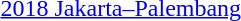<table>
<tr>
<td><a href='#'>2018 Jakarta–Palembang</a></td>
<td></td>
<td></td>
<td></td>
</tr>
</table>
